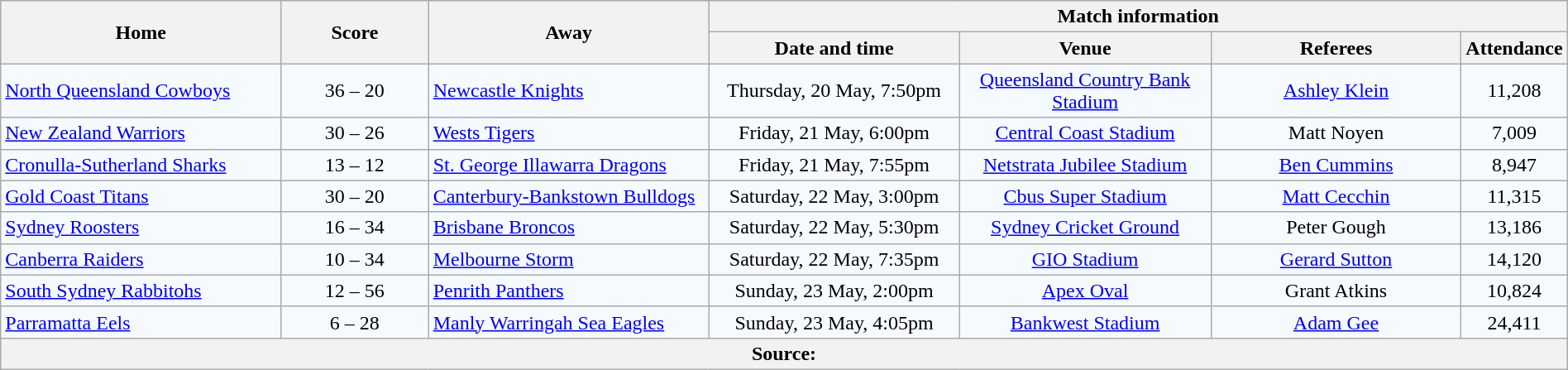<table class="wikitable" style="border-collapse:collapse; text-align:center; width:100%;">
<tr style="background:#c1d8ff;">
<th rowspan="2" style="width:19%;">Home</th>
<th rowspan="2" style="width:10%;">Score</th>
<th rowspan="2" style="width:19%;">Away</th>
<th colspan="6">Match information</th>
</tr>
<tr style="background:#efefef;">
<th width="17%">Date and time</th>
<th width="17%">Venue</th>
<th width="17%">Referees</th>
<th width="5%">Attendance</th>
</tr>
<tr style="text-align:center; background:#f5faff;">
<td align="left"> <a href='#'>North Queensland Cowboys</a></td>
<td>36 – 20</td>
<td align="left"> <a href='#'>Newcastle Knights</a></td>
<td>Thursday, 20 May, 7:50pm</td>
<td><a href='#'>Queensland Country Bank Stadium</a></td>
<td><a href='#'>Ashley Klein</a></td>
<td>11,208</td>
</tr>
<tr style="text-align:center; background:#f5faff;">
<td align="left"> <a href='#'>New Zealand Warriors</a></td>
<td>30 – 26</td>
<td align="left"> <a href='#'>Wests Tigers</a></td>
<td>Friday, 21 May, 6:00pm</td>
<td><a href='#'>Central Coast Stadium</a></td>
<td>Matt Noyen</td>
<td>7,009</td>
</tr>
<tr style="text-align:center; background:#f5faff;">
<td align="left"> <a href='#'>Cronulla-Sutherland Sharks</a></td>
<td>13 – 12</td>
<td align="left"> <a href='#'>St. George Illawarra Dragons</a></td>
<td>Friday, 21 May, 7:55pm</td>
<td><a href='#'>Netstrata Jubilee Stadium</a></td>
<td><a href='#'>Ben Cummins</a></td>
<td>8,947</td>
</tr>
<tr style="text-align:center; background:#f5faff;">
<td align="left"> <a href='#'>Gold Coast Titans</a></td>
<td>30 – 20</td>
<td align="left"> <a href='#'>Canterbury-Bankstown Bulldogs</a></td>
<td>Saturday, 22 May, 3:00pm</td>
<td><a href='#'>Cbus Super Stadium</a></td>
<td><a href='#'>Matt Cecchin</a></td>
<td>11,315</td>
</tr>
<tr style="text-align:center; background:#f5faff;">
<td align="left"> <a href='#'>Sydney Roosters</a></td>
<td>16 – 34</td>
<td align="left"> <a href='#'>Brisbane Broncos</a></td>
<td>Saturday, 22 May, 5:30pm</td>
<td><a href='#'>Sydney Cricket Ground</a></td>
<td>Peter Gough</td>
<td>13,186</td>
</tr>
<tr style="text-align:center; background:#f5faff;">
<td align="left"> <a href='#'>Canberra Raiders</a></td>
<td>10 – 34</td>
<td align="left"> <a href='#'>Melbourne Storm</a></td>
<td>Saturday, 22 May, 7:35pm</td>
<td><a href='#'>GIO Stadium</a></td>
<td><a href='#'>Gerard Sutton</a></td>
<td>14,120</td>
</tr>
<tr style="text-align:center; background:#f5faff;">
<td align="left"> <a href='#'>South Sydney Rabbitohs</a></td>
<td>12 – 56</td>
<td align="left"> <a href='#'>Penrith Panthers</a></td>
<td>Sunday, 23 May, 2:00pm</td>
<td><a href='#'>Apex Oval</a></td>
<td>Grant Atkins</td>
<td>10,824</td>
</tr>
<tr style="text-align:center; background:#f5faff;">
<td align="left"> <a href='#'>Parramatta Eels</a></td>
<td>6 – 28</td>
<td align="left"> <a href='#'>Manly Warringah Sea Eagles</a></td>
<td>Sunday, 23 May, 4:05pm</td>
<td><a href='#'>Bankwest Stadium</a></td>
<td><a href='#'>Adam Gee</a></td>
<td>24,411</td>
</tr>
<tr>
<th colspan="7">Source:</th>
</tr>
</table>
